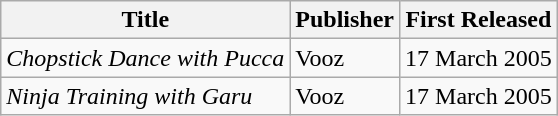<table class="wikitable">
<tr>
<th>Title</th>
<th>Publisher</th>
<th>First Released</th>
</tr>
<tr>
<td><em>Chopstick Dance with Pucca</em></td>
<td>Vooz</td>
<td>17 March 2005</td>
</tr>
<tr>
<td><em>Ninja Training with Garu</em></td>
<td>Vooz</td>
<td>17 March 2005</td>
</tr>
</table>
